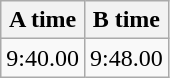<table class="wikitable" border="1" align="upright">
<tr>
<th>A time</th>
<th>B time</th>
</tr>
<tr>
<td>9:40.00</td>
<td>9:48.00</td>
</tr>
</table>
